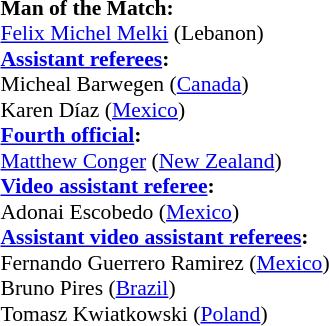<table style="width:100%; font-size:90%;">
<tr>
<td><br><strong>Man of the Match:</strong>
<br><a href='#'>Felix Michel Melki</a> (Lebanon)<br><strong><a href='#'>Assistant referees</a>:</strong>
<br>Micheal Barwegen (<a href='#'>Canada</a>)
<br>Karen Díaz (<a href='#'>Mexico</a>)
<br><strong><a href='#'>Fourth official</a>:</strong>
<br><a href='#'>Matthew Conger</a> (<a href='#'>New Zealand</a>)
<br><strong><a href='#'>Video assistant referee</a>:</strong>
<br>Adonai Escobedo (<a href='#'>Mexico</a>)
<br><strong><a href='#'>Assistant video assistant referees</a>:</strong>
<br>Fernando Guerrero Ramirez (<a href='#'>Mexico</a>)
<br>Bruno Pires (<a href='#'>Brazil</a>)
<br>Tomasz Kwiatkowski (<a href='#'>Poland</a>)</td>
</tr>
</table>
